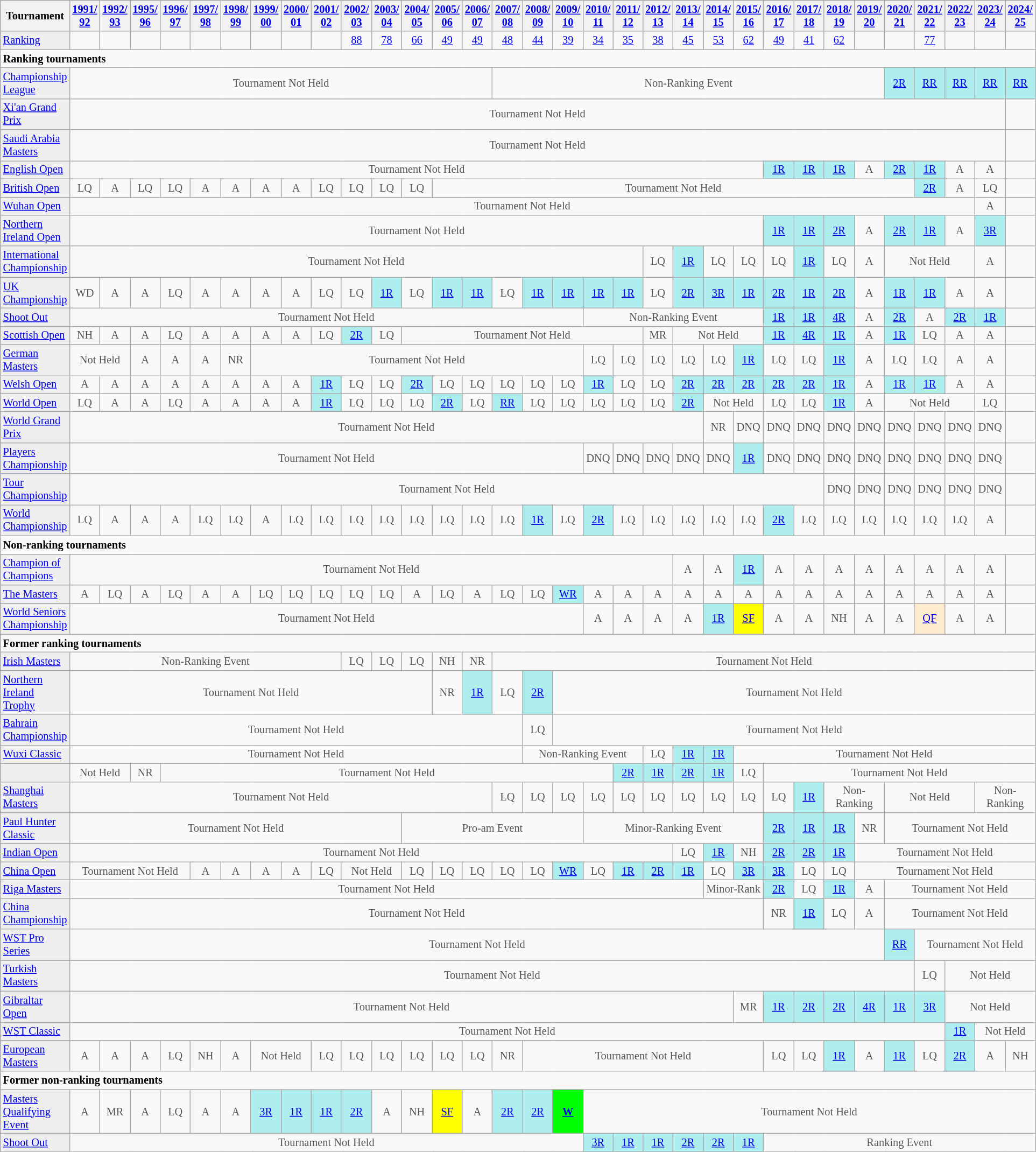<table class="wikitable" style="font-size:85%">
<tr>
<th>Tournament</th>
<th><a href='#'>1991/<br>92</a></th>
<th><a href='#'>1992/<br>93</a></th>
<th><a href='#'>1995/<br>96</a></th>
<th><a href='#'>1996/<br>97</a></th>
<th><a href='#'>1997/<br>98</a></th>
<th><a href='#'>1998/<br>99</a></th>
<th><a href='#'>1999/<br>00</a></th>
<th><a href='#'>2000/<br>01</a></th>
<th><a href='#'>2001/<br>02</a></th>
<th><a href='#'>2002/<br>03</a></th>
<th><a href='#'>2003/<br>04</a></th>
<th><a href='#'>2004/<br>05</a></th>
<th><a href='#'>2005/<br>06</a></th>
<th><a href='#'>2006/<br>07</a></th>
<th><a href='#'>2007/<br>08</a></th>
<th><a href='#'>2008/<br>09</a></th>
<th><a href='#'>2009/<br>10</a></th>
<th><a href='#'>2010/<br>11</a></th>
<th><a href='#'>2011/<br>12</a></th>
<th><a href='#'>2012/<br>13</a></th>
<th><a href='#'>2013/<br>14</a></th>
<th><a href='#'>2014/<br>15</a></th>
<th><a href='#'>2015/<br>16</a></th>
<th><a href='#'>2016/<br>17</a></th>
<th><a href='#'>2017/<br>18</a></th>
<th><a href='#'>2018/<br>19</a></th>
<th><a href='#'>2019/<br>20</a></th>
<th><a href='#'>2020/<br>21</a></th>
<th><a href='#'>2021/<br>22</a></th>
<th><a href='#'>2022/<br>23</a></th>
<th><a href='#'>2023/<br>24</a></th>
<th><a href='#'>2024/<br>25</a></th>
</tr>
<tr>
<td style="background:#EFEFEF;"><a href='#'>Ranking</a></td>
<td align="center"></td>
<td align="center"></td>
<td align="center"></td>
<td align="center"></td>
<td align="center"></td>
<td align="center"></td>
<td align="center"></td>
<td align="center"></td>
<td align="center"></td>
<td align="center"><a href='#'>88</a></td>
<td align="center"><a href='#'>78</a></td>
<td align="center"><a href='#'>66</a></td>
<td align="center"><a href='#'>49</a></td>
<td align="center"><a href='#'>49</a></td>
<td align="center"><a href='#'>48</a></td>
<td align="center"><a href='#'>44</a></td>
<td align="center"><a href='#'>39</a></td>
<td align="center"><a href='#'>34</a></td>
<td align="center"><a href='#'>35</a></td>
<td align="center"><a href='#'>38</a></td>
<td align="center"><a href='#'>45</a></td>
<td align="center"><a href='#'>53</a></td>
<td align="center"><a href='#'>62</a></td>
<td align="center"><a href='#'>49</a></td>
<td align="center"><a href='#'>41</a></td>
<td align="center"><a href='#'>62</a></td>
<td align="center"></td>
<td align="center"></td>
<td align="center"><a href='#'>77</a></td>
<td align="center"></td>
<td align="center"></td>
<td align="center"></td>
</tr>
<tr>
<td colspan="40"><strong>Ranking tournaments</strong></td>
</tr>
<tr>
<td style="background:#EFEFEF;"><a href='#'>Championship League</a></td>
<td align="center" colspan="14" style="color:#555555;">Tournament Not Held</td>
<td align="center" colspan="13" style="color:#555555;">Non-Ranking Event</td>
<td align="center" style="background:#afeeee;"><a href='#'>2R</a></td>
<td align="center" style="background:#afeeee;"><a href='#'>RR</a></td>
<td align="center" style="background:#afeeee;"><a href='#'>RR</a></td>
<td align="center" style="background:#afeeee;"><a href='#'>RR</a></td>
<td align="center" style="background:#afeeee;"><a href='#'>RR</a></td>
</tr>
<tr>
<td style="background:#EFEFEF;"><a href='#'>Xi'an Grand Prix</a></td>
<td align="center" colspan="31" style="color:#555555;">Tournament Not Held</td>
<td></td>
</tr>
<tr>
<td style="background:#EFEFEF;"><a href='#'>Saudi Arabia Masters</a></td>
<td align="center" colspan="31" style="color:#555555;">Tournament Not Held</td>
<td></td>
</tr>
<tr>
<td style="background:#EFEFEF;"><a href='#'>English Open</a></td>
<td align="center" colspan="23" style="color:#555555;">Tournament Not Held</td>
<td align="center" style="background:#afeeee;"><a href='#'>1R</a></td>
<td align="center" style="background:#afeeee;"><a href='#'>1R</a></td>
<td align="center" style="background:#afeeee;"><a href='#'>1R</a></td>
<td align="center" style="color:#555555;">A</td>
<td align="center" style="background:#afeeee;"><a href='#'>2R</a></td>
<td align="center" style="background:#afeeee;"><a href='#'>1R</a></td>
<td align="center" style="color:#555555;">A</td>
<td align="center" style="color:#555555;">A</td>
<td></td>
</tr>
<tr>
<td style="background:#EFEFEF;"><a href='#'>British Open</a></td>
<td align="center" style="color:#555555;">LQ</td>
<td align="center" style="color:#555555;">A</td>
<td align="center" style="color:#555555;">LQ</td>
<td align="center" style="color:#555555;">LQ</td>
<td align="center" style="color:#555555;">A</td>
<td align="center" style="color:#555555;">A</td>
<td align="center" style="color:#555555;">A</td>
<td align="center" style="color:#555555;">A</td>
<td align="center" style="color:#555555;">LQ</td>
<td align="center" style="color:#555555;">LQ</td>
<td align="center" style="color:#555555;">LQ</td>
<td align="center" style="color:#555555;">LQ</td>
<td align="center" colspan="16" style="color:#555555;">Tournament Not Held</td>
<td align="center" style="background:#afeeee;"><a href='#'>2R</a></td>
<td align="center" style="color:#555555;">A</td>
<td align="center" style="color:#555555;">LQ</td>
<td></td>
</tr>
<tr>
<td style="background:#EFEFEF;"><a href='#'>Wuhan Open</a></td>
<td align="center" colspan="30" style="color:#555555;">Tournament Not Held</td>
<td align="center" style="color:#555555;">A</td>
<td></td>
</tr>
<tr>
<td style="background:#EFEFEF;"><a href='#'>Northern Ireland Open</a></td>
<td align="center" colspan="23" style="color:#555555;">Tournament Not Held</td>
<td align="center" style="background:#afeeee;"><a href='#'>1R</a></td>
<td align="center" style="background:#afeeee;"><a href='#'>1R</a></td>
<td align="center" style="background:#afeeee;"><a href='#'>2R</a></td>
<td align="center" style="color:#555555;">A</td>
<td align="center" style="background:#afeeee;"><a href='#'>2R</a></td>
<td align="center" style="background:#afeeee;"><a href='#'>1R</a></td>
<td align="center" style="color:#555555;">A</td>
<td align="center" style="background:#afeeee;"><a href='#'>3R</a></td>
<td></td>
</tr>
<tr>
<td style="background:#EFEFEF;"><a href='#'>International Championship</a></td>
<td align="center" colspan="19" style="color:#555555;">Tournament Not Held</td>
<td align="center" style="color:#555555;">LQ</td>
<td align="center" style="background:#afeeee;"><a href='#'>1R</a></td>
<td align="center" style="color:#555555;">LQ</td>
<td align="center" style="color:#555555;">LQ</td>
<td align="center" style="color:#555555;">LQ</td>
<td align="center" style="background:#afeeee;"><a href='#'>1R</a></td>
<td align="center" style="color:#555555;">LQ</td>
<td align="center" style="color:#555555;">A</td>
<td align="center" colspan="3" style="color:#555555;">Not Held</td>
<td align="center" style="color:#555555;">A</td>
<td></td>
</tr>
<tr>
<td style="background:#EFEFEF;"><a href='#'>UK Championship</a></td>
<td align="center" style="color:#555555;">WD</td>
<td align="center" style="color:#555555;">A</td>
<td align="center" style="color:#555555;">A</td>
<td align="center" style="color:#555555;">LQ</td>
<td align="center" style="color:#555555;">A</td>
<td align="center" style="color:#555555;">A</td>
<td align="center" style="color:#555555;">A</td>
<td align="center" style="color:#555555;">A</td>
<td align="center" style="color:#555555;">LQ</td>
<td align="center" style="color:#555555;">LQ</td>
<td align="center" style="background:#afeeee;"><a href='#'>1R</a></td>
<td align="center" style="color:#555555;">LQ</td>
<td align="center" style="background:#afeeee;"><a href='#'>1R</a></td>
<td align="center" style="background:#afeeee;"><a href='#'>1R</a></td>
<td align="center" style="color:#555555;">LQ</td>
<td align="center" style="background:#afeeee;"><a href='#'>1R</a></td>
<td align="center" style="background:#afeeee;"><a href='#'>1R</a></td>
<td align="center" style="background:#afeeee;"><a href='#'>1R</a></td>
<td align="center" style="background:#afeeee;"><a href='#'>1R</a></td>
<td align="center" style="color:#555555;">LQ</td>
<td align="center" style="background:#afeeee;"><a href='#'>2R</a></td>
<td align="center" style="background:#afeeee;"><a href='#'>3R</a></td>
<td align="center" style="background:#afeeee;"><a href='#'>1R</a></td>
<td align="center" style="background:#afeeee;"><a href='#'>2R</a></td>
<td align="center" style="background:#afeeee;"><a href='#'>1R</a></td>
<td align="center" style="background:#afeeee;"><a href='#'>2R</a></td>
<td align="center" style="color:#555555;">A</td>
<td align="center" style="background:#afeeee;"><a href='#'>1R</a></td>
<td align="center" style="background:#afeeee;"><a href='#'>1R</a></td>
<td align="center" style="color:#555555;">A</td>
<td align="center" style="color:#555555;">A</td>
<td></td>
</tr>
<tr>
<td style="background:#EFEFEF;"><a href='#'>Shoot Out</a></td>
<td align="center" colspan="17" style="color:#555555;">Tournament Not Held</td>
<td align="center" colspan="6" style="color:#555555;">Non-Ranking Event</td>
<td align="center" style="background:#afeeee;"><a href='#'>1R</a></td>
<td align="center" style="background:#afeeee;"><a href='#'>1R</a></td>
<td align="center" style="background:#afeeee;"><a href='#'>4R</a></td>
<td align="center" style="color:#555555;">A</td>
<td align="center" style="background:#afeeee;"><a href='#'>2R</a></td>
<td align="center" style="color:#555555;">A</td>
<td align="center" style="background:#afeeee;"><a href='#'>2R</a></td>
<td align="center" style="background:#afeeee;"><a href='#'>1R</a></td>
<td></td>
</tr>
<tr>
<td style="background:#EFEFEF;"><a href='#'>Scottish Open</a></td>
<td align="center" style="color:#555555;">NH</td>
<td align="center" style="color:#555555;">A</td>
<td align="center" style="color:#555555;">A</td>
<td align="center" style="color:#555555;">LQ</td>
<td align="center" style="color:#555555;">A</td>
<td align="center" style="color:#555555;">A</td>
<td align="center" style="color:#555555;">A</td>
<td align="center" style="color:#555555;">A</td>
<td align="center" style="color:#555555;">LQ</td>
<td align="center" style="background:#afeeee;"><a href='#'>2R</a></td>
<td align="center" style="color:#555555;">LQ</td>
<td align="center" colspan="8" style="color:#555555;">Tournament Not Held</td>
<td align="center" style="color:#555555;">MR</td>
<td align="center" colspan="3" style="color:#555555;">Not Held</td>
<td align="center" style="background:#afeeee;"><a href='#'>1R</a></td>
<td align="center" style="background:#afeeee;"><a href='#'>4R</a></td>
<td align="center" style="background:#afeeee;"><a href='#'>1R</a></td>
<td align="center" style="color:#555555;">A</td>
<td align="center" style="background:#afeeee;"><a href='#'>1R</a></td>
<td align="center" style="color:#555555;">LQ</td>
<td align="center" style="color:#555555;">A</td>
<td align="center" style="color:#555555;">A</td>
<td></td>
</tr>
<tr>
<td style="background:#EFEFEF;"><a href='#'>German Masters</a></td>
<td align="center" colspan="2" style="color:#555555;">Not Held</td>
<td align="center" style="color:#555555;">A</td>
<td align="center" style="color:#555555;">A</td>
<td align="center" style="color:#555555;">A</td>
<td align="center" style="color:#555555;">NR</td>
<td align="center" colspan="11" style="color:#555555;">Tournament Not Held</td>
<td align="center" style="color:#555555;">LQ</td>
<td align="center" style="color:#555555;">LQ</td>
<td align="center" style="color:#555555;">LQ</td>
<td align="center" style="color:#555555;">LQ</td>
<td align="center" style="color:#555555;">LQ</td>
<td align="center" style="background:#afeeee;"><a href='#'>1R</a></td>
<td align="center" style="color:#555555;">LQ</td>
<td align="center" style="color:#555555;">LQ</td>
<td align="center" style="background:#afeeee;"><a href='#'>1R</a></td>
<td align="center" style="color:#555555;">A</td>
<td align="center" style="color:#555555;">LQ</td>
<td align="center" style="color:#555555;">LQ</td>
<td align="center" style="color:#555555;">A</td>
<td align="center" style="color:#555555;">A</td>
<td></td>
</tr>
<tr>
<td style="background:#EFEFEF;"><a href='#'>Welsh Open</a></td>
<td align="center" style="color:#555555;">A</td>
<td align="center" style="color:#555555;">A</td>
<td align="center" style="color:#555555;">A</td>
<td align="center" style="color:#555555;">A</td>
<td align="center" style="color:#555555;">A</td>
<td align="center" style="color:#555555;">A</td>
<td align="center" style="color:#555555;">A</td>
<td align="center" style="color:#555555;">A</td>
<td align="center" style="background:#afeeee;"><a href='#'>1R</a></td>
<td align="center" style="color:#555555;">LQ</td>
<td align="center" style="color:#555555;">LQ</td>
<td align="center" style="background:#afeeee;"><a href='#'>2R</a></td>
<td align="center" style="color:#555555;">LQ</td>
<td align="center" style="color:#555555;">LQ</td>
<td align="center" style="color:#555555;">LQ</td>
<td align="center" style="color:#555555;">LQ</td>
<td align="center" style="color:#555555;">LQ</td>
<td align="center" style="background:#afeeee;"><a href='#'>1R</a></td>
<td align="center" style="color:#555555;">LQ</td>
<td align="center" style="color:#555555;">LQ</td>
<td align="center" style="background:#afeeee;"><a href='#'>2R</a></td>
<td align="center" style="background:#afeeee;"><a href='#'>2R</a></td>
<td align="center" style="background:#afeeee;"><a href='#'>2R</a></td>
<td align="center" style="background:#afeeee;"><a href='#'>2R</a></td>
<td align="center" style="background:#afeeee;"><a href='#'>2R</a></td>
<td align="center" style="background:#afeeee;"><a href='#'>1R</a></td>
<td align="center" style="color:#555555;">A</td>
<td align="center" style="background:#afeeee;"><a href='#'>1R</a></td>
<td align="center" style="background:#afeeee;"><a href='#'>1R</a></td>
<td align="center" style="color:#555555;">A</td>
<td align="center" style="color:#555555;">A</td>
<td></td>
</tr>
<tr>
<td style="background:#EFEFEF;"><a href='#'>World Open</a></td>
<td align="center" style="color:#555555;">LQ</td>
<td align="center" style="color:#555555;">A</td>
<td align="center" style="color:#555555;">A</td>
<td align="center" style="color:#555555;">LQ</td>
<td align="center" style="color:#555555;">A</td>
<td align="center" style="color:#555555;">A</td>
<td align="center" style="color:#555555;">A</td>
<td align="center" style="color:#555555;">A</td>
<td align="center" style="background:#afeeee;"><a href='#'>1R</a></td>
<td align="center" style="color:#555555;">LQ</td>
<td align="center" style="color:#555555;">LQ</td>
<td align="center" style="color:#555555;">LQ</td>
<td align="center" style="background:#afeeee;"><a href='#'>2R</a></td>
<td align="center" style="color:#555555;">LQ</td>
<td align="center" style="background:#afeeee;"><a href='#'>RR</a></td>
<td align="center" style="color:#555555;">LQ</td>
<td align="center" style="color:#555555;">LQ</td>
<td align="center" style="color:#555555;">LQ</td>
<td align="center" style="color:#555555;">LQ</td>
<td align="center" style="color:#555555;">LQ</td>
<td align="center" style="background:#afeeee;"><a href='#'>2R</a></td>
<td align="center" colspan="2" style="color:#555555;">Not Held</td>
<td align="center" style="color:#555555;">LQ</td>
<td align="center" style="color:#555555;">LQ</td>
<td align="center" style="background:#afeeee;"><a href='#'>1R</a></td>
<td align="center" style="color:#555555;">A</td>
<td align="center" colspan="3" style="color:#555555;">Not Held</td>
<td align="center" style="color:#555555;">LQ</td>
<td></td>
</tr>
<tr>
<td style="background:#EFEFEF;"><a href='#'>World Grand Prix</a></td>
<td align="center" colspan="21" style="color:#555555;">Tournament Not Held</td>
<td align="center" style="color:#555555;">NR</td>
<td align="center" style="color:#555555;">DNQ</td>
<td align="center" style="color:#555555;">DNQ</td>
<td align="center" style="color:#555555;">DNQ</td>
<td align="center" style="color:#555555;">DNQ</td>
<td align="center" style="color:#555555;">DNQ</td>
<td align="center" style="color:#555555;">DNQ</td>
<td align="center" style="color:#555555;">DNQ</td>
<td align="center" style="color:#555555;">DNQ</td>
<td align="center" style="color:#555555;">DNQ</td>
<td></td>
</tr>
<tr>
<td style="background:#EFEFEF;"><a href='#'>Players Championship</a></td>
<td align="center" colspan="17" style="color:#555555;">Tournament Not Held</td>
<td align="center" style="color:#555555;">DNQ</td>
<td align="center" style="color:#555555;">DNQ</td>
<td align="center" style="color:#555555;">DNQ</td>
<td align="center" style="color:#555555;">DNQ</td>
<td align="center" style="color:#555555;">DNQ</td>
<td align="center" style="background:#afeeee;"><a href='#'>1R</a></td>
<td align="center" style="color:#555555;">DNQ</td>
<td align="center" style="color:#555555;">DNQ</td>
<td align="center" style="color:#555555;">DNQ</td>
<td align="center" style="color:#555555;">DNQ</td>
<td align="center" style="color:#555555;">DNQ</td>
<td align="center" style="color:#555555;">DNQ</td>
<td align="center" style="color:#555555;">DNQ</td>
<td align="center" style="color:#555555;">DNQ</td>
<td></td>
</tr>
<tr>
<td style="background:#EFEFEF;"><a href='#'>Tour Championship</a></td>
<td align="center" colspan="25" style="color:#555555;">Tournament Not Held</td>
<td align="center" style="color:#555555;">DNQ</td>
<td align="center" style="color:#555555;">DNQ</td>
<td align="center" style="color:#555555;">DNQ</td>
<td align="center" style="color:#555555;">DNQ</td>
<td align="center" style="color:#555555;">DNQ</td>
<td align="center" style="color:#555555;">DNQ</td>
<td></td>
</tr>
<tr>
<td style="background:#EFEFEF;"><a href='#'>World Championship</a></td>
<td align="center" style="color:#555555;">LQ</td>
<td align="center" style="color:#555555;">A</td>
<td align="center" style="color:#555555;">A</td>
<td align="center" style="color:#555555;">A</td>
<td align="center" style="color:#555555;">LQ</td>
<td align="center" style="color:#555555;">LQ</td>
<td align="center" style="color:#555555;">A</td>
<td align="center" style="color:#555555;">LQ</td>
<td align="center" style="color:#555555;">LQ</td>
<td align="center" style="color:#555555;">LQ</td>
<td align="center" style="color:#555555;">LQ</td>
<td align="center" style="color:#555555;">LQ</td>
<td align="center" style="color:#555555;">LQ</td>
<td align="center" style="color:#555555;">LQ</td>
<td align="center" style="color:#555555;">LQ</td>
<td align="center" style="background:#afeeee;"><a href='#'>1R</a></td>
<td align="center" style="color:#555555;">LQ</td>
<td align="center" style="background:#afeeee;"><a href='#'>2R</a></td>
<td align="center" style="color:#555555;">LQ</td>
<td align="center" style="color:#555555;">LQ</td>
<td align="center" style="color:#555555;">LQ</td>
<td align="center" style="color:#555555;">LQ</td>
<td align="center" style="color:#555555;">LQ</td>
<td align="center" style="background:#afeeee;"><a href='#'>2R</a></td>
<td align="center" style="color:#555555;">LQ</td>
<td align="center" style="color:#555555;">LQ</td>
<td align="center" style="color:#555555;">LQ</td>
<td align="center" style="color:#555555;">LQ</td>
<td align="center" style="color:#555555;">LQ</td>
<td align="center" style="color:#555555;">LQ</td>
<td align="center" style="color:#555555;">A</td>
<td></td>
</tr>
<tr>
<td colspan="40"><strong>Non-ranking tournaments</strong></td>
</tr>
<tr>
<td style="background:#EFEFEF;"><a href='#'>Champion of Champions</a></td>
<td align="center" colspan="20" style="color:#555555;">Tournament Not Held</td>
<td align="center" style="color:#555555;">A</td>
<td align="center" style="color:#555555;">A</td>
<td align="center" style="background:#afeeee;"><a href='#'>1R</a></td>
<td align="center" style="color:#555555;">A</td>
<td align="center" style="color:#555555;">A</td>
<td align="center" style="color:#555555;">A</td>
<td align="center" style="color:#555555;">A</td>
<td align="center" style="color:#555555;">A</td>
<td align="center" style="color:#555555;">A</td>
<td align="center" style="color:#555555;">A</td>
<td align="center" style="color:#555555;">A</td>
<td></td>
</tr>
<tr>
<td style="background:#EFEFEF;"><a href='#'>The Masters</a></td>
<td align="center" style="color:#555555;">A</td>
<td align="center" style="color:#555555;">LQ</td>
<td align="center" style="color:#555555;">A</td>
<td align="center" style="color:#555555;">LQ</td>
<td align="center" style="color:#555555;">A</td>
<td align="center" style="color:#555555;">A</td>
<td align="center" style="color:#555555;">LQ</td>
<td align="center" style="color:#555555;">LQ</td>
<td align="center" style="color:#555555;">LQ</td>
<td align="center" style="color:#555555;">LQ</td>
<td align="center" style="color:#555555;">LQ</td>
<td align="center" style="color:#555555;">A</td>
<td align="center" style="color:#555555;">LQ</td>
<td align="center" style="color:#555555;">A</td>
<td align="center" style="color:#555555;">LQ</td>
<td align="center" style="color:#555555;">LQ</td>
<td align="center" style="background:#afeeee;"><a href='#'>WR</a></td>
<td align="center" style="color:#555555;">A</td>
<td align="center" style="color:#555555;">A</td>
<td align="center" style="color:#555555;">A</td>
<td align="center" style="color:#555555;">A</td>
<td align="center" style="color:#555555;">A</td>
<td align="center" style="color:#555555;">A</td>
<td align="center" style="color:#555555;">A</td>
<td align="center" style="color:#555555;">A</td>
<td align="center" style="color:#555555;">A</td>
<td align="center" style="color:#555555;">A</td>
<td align="center" style="color:#555555;">A</td>
<td align="center" style="color:#555555;">A</td>
<td align="center" style="color:#555555;">A</td>
<td align="center" style="color:#555555;">A</td>
<td></td>
</tr>
<tr>
<td style="background:#EFEFEF;"><a href='#'>World Seniors Championship</a></td>
<td align="center" colspan="17" style="color:#555555;">Tournament Not Held</td>
<td align="center" style="color:#555555;">A</td>
<td align="center" style="color:#555555;">A</td>
<td align="center" style="color:#555555;">A</td>
<td align="center" style="color:#555555;">A</td>
<td align="center" style="background:#afeeee;"><a href='#'>1R</a></td>
<td align="center" style="background:yellow;"><a href='#'>SF</a></td>
<td align="center" style="color:#555555;">A</td>
<td align="center" style="color:#555555;">A</td>
<td align="center" style="color:#555555;">NH</td>
<td align="center" style="color:#555555;">A</td>
<td align="center" style="color:#555555;">A</td>
<td align="center" style="background:#ffebcd;"><a href='#'>QF</a></td>
<td align="center" style="color:#555555;">A</td>
<td align="center" style="color:#555555;">A</td>
<td></td>
</tr>
<tr>
<td colspan="40"><strong>Former ranking tournaments</strong></td>
</tr>
<tr>
<td style="background:#EFEFEF;"><a href='#'>Irish Masters</a></td>
<td align="center" colspan="9" style="color:#555555;">Non-Ranking Event</td>
<td align="center" style="color:#555555;">LQ</td>
<td align="center" style="color:#555555;">LQ</td>
<td align="center" style="color:#555555;">LQ</td>
<td align="center" style="color:#555555;">NH</td>
<td align="center" style="color:#555555;">NR</td>
<td align="center" colspan="40" style="color:#555555;">Tournament Not Held</td>
</tr>
<tr>
<td style="background:#EFEFEF;"><a href='#'>Northern Ireland Trophy</a></td>
<td align="center" colspan="12" style="color:#555555;">Tournament Not Held</td>
<td align="center" style="color:#555555;">NR</td>
<td align="center" style="background:#afeeee;"><a href='#'>1R</a></td>
<td align="center" style="color:#555555;">LQ</td>
<td align="center" style="background:#afeeee;"><a href='#'>2R</a></td>
<td align="center" colspan="40" style="color:#555555;">Tournament Not Held</td>
</tr>
<tr>
<td style="background:#EFEFEF;"><a href='#'>Bahrain Championship</a></td>
<td align="center" colspan="15" style="color:#555555;">Tournament Not Held</td>
<td align="center" style="color:#555555;">LQ</td>
<td align="center" colspan="40" style="color:#555555;">Tournament Not Held</td>
</tr>
<tr>
<td style="background:#EFEFEF;"><a href='#'>Wuxi Classic</a></td>
<td align="center" colspan="15" style="color:#555555;">Tournament Not Held</td>
<td align="center" colspan="4" style="color:#555555;">Non-Ranking Event</td>
<td align="center" style="color:#555555;">LQ</td>
<td align="center" style="background:#afeeee;"><a href='#'>1R</a></td>
<td align="center" style="background:#afeeee;"><a href='#'>1R</a></td>
<td align="center" colspan="40" style="color:#555555;">Tournament Not Held</td>
</tr>
<tr>
<td style="background:#EFEFEF;"></td>
<td align="center" colspan="2" style="color:#555555;">Not Held</td>
<td align="center" style="color:#555555;">NR</td>
<td align="center" colspan="15" style="color:#555555;">Tournament Not Held</td>
<td align="center" style="background:#afeeee;"><a href='#'>2R</a></td>
<td align="center" style="background:#afeeee;"><a href='#'>1R</a></td>
<td align="center" style="background:#afeeee;"><a href='#'>2R</a></td>
<td align="center" style="background:#afeeee;"><a href='#'>1R</a></td>
<td align="center" style="color:#555555;">LQ</td>
<td align="center" colspan="40" style="color:#555555;">Tournament Not Held</td>
</tr>
<tr>
<td style="background:#EFEFEF;"><a href='#'>Shanghai Masters</a></td>
<td align="center" colspan="14" style="color:#555555;">Tournament Not Held</td>
<td align="center" style="color:#555555;">LQ</td>
<td align="center" style="color:#555555;">LQ</td>
<td align="center" style="color:#555555;">LQ</td>
<td align="center" style="color:#555555;">LQ</td>
<td align="center" style="color:#555555;">LQ</td>
<td align="center" style="color:#555555;">LQ</td>
<td align="center" style="color:#555555;">LQ</td>
<td align="center" style="color:#555555;">LQ</td>
<td align="center" style="color:#555555;">LQ</td>
<td align="center" style="color:#555555;">LQ</td>
<td align="center" style="background:#afeeee;"><a href='#'>1R</a></td>
<td align="center" colspan="2" style="color:#555555;">Non-Ranking</td>
<td align="center" colspan="3" style="color:#555555;">Not Held</td>
<td align="center" colspan="2" style="color:#555555;">Non-Ranking</td>
</tr>
<tr>
<td style="background:#EFEFEF;"><a href='#'>Paul Hunter Classic</a></td>
<td align="center" colspan="11" style="color:#555555;">Tournament Not Held</td>
<td align="center" colspan="6" style="color:#555555;">Pro-am Event</td>
<td align="center" colspan="6" style="color:#555555;">Minor-Ranking Event</td>
<td align="center" style="background:#afeeee;"><a href='#'>2R</a></td>
<td align="center" style="background:#afeeee;"><a href='#'>1R</a></td>
<td align="center" style="background:#afeeee;"><a href='#'>1R</a></td>
<td align="center" style="color:#555555;">NR</td>
<td align="center" colspan="40" style="color:#555555;">Tournament Not Held</td>
</tr>
<tr>
<td style="background:#EFEFEF;"><a href='#'>Indian Open</a></td>
<td align="center" colspan="20" style="color:#555555;">Tournament Not Held</td>
<td align="center" style="color:#555555;">LQ</td>
<td align="center" style="background:#afeeee;"><a href='#'>1R</a></td>
<td align="center" style="color:#555555;">NH</td>
<td align="center" style="background:#afeeee;"><a href='#'>2R</a></td>
<td align="center" style="background:#afeeee;"><a href='#'>2R</a></td>
<td align="center" style="background:#afeeee;"><a href='#'>1R</a></td>
<td align="center" colspan="40" style="color:#555555;">Tournament Not Held</td>
</tr>
<tr>
<td style="background:#EFEFEF;"><a href='#'>China Open</a></td>
<td align="center" colspan="4" style="color:#555555;">Tournament Not Held</td>
<td align="center" style="color:#555555;">A</td>
<td align="center" style="color:#555555;">A</td>
<td align="center" style="color:#555555;">A</td>
<td align="center" style="color:#555555;">A</td>
<td align="center" style="color:#555555;">LQ</td>
<td align="center" colspan="2" style="color:#555555;">Not Held</td>
<td align="center" style="color:#555555;">LQ</td>
<td align="center" style="color:#555555;">LQ</td>
<td align="center" style="color:#555555;">LQ</td>
<td align="center" style="color:#555555;">LQ</td>
<td align="center" style="color:#555555;">LQ</td>
<td align="center" style="background:#afeeee;"><a href='#'>WR</a></td>
<td align="center" style="color:#555555;">LQ</td>
<td align="center" style="background:#afeeee;"><a href='#'>1R</a></td>
<td align="center" style="background:#afeeee;"><a href='#'>2R</a></td>
<td align="center" style="background:#afeeee;"><a href='#'>1R</a></td>
<td align="center" style="color:#555555;">LQ</td>
<td align="center" style="background:#afeeee;"><a href='#'>3R</a></td>
<td align="center" style="background:#afeeee;"><a href='#'>3R</a></td>
<td align="center" style="color:#555555;">LQ</td>
<td align="center" style="color:#555555;">LQ</td>
<td align="center" colspan="40" style="color:#555555;">Tournament Not Held</td>
</tr>
<tr>
<td style="background:#EFEFEF;"><a href='#'>Riga Masters</a></td>
<td align="center" colspan="21" style="color:#555555;">Tournament Not Held</td>
<td align="center" colspan="2" style="color:#555555;">Minor-Rank</td>
<td align="center" style="background:#afeeee;"><a href='#'>2R</a></td>
<td align="center" style="color:#555555;">LQ</td>
<td align="center" style="background:#afeeee;"><a href='#'>1R</a></td>
<td align="center" style="color:#555555;">A</td>
<td align="center" colspan="40" style="color:#555555;">Tournament Not Held</td>
</tr>
<tr>
<td style="background:#EFEFEF;"><a href='#'>China Championship</a></td>
<td align="center" colspan="23" style="color:#555555;">Tournament Not Held</td>
<td align="center" style="color:#555555;">NR</td>
<td align="center" style="background:#afeeee;"><a href='#'>1R</a></td>
<td align="center" style="color:#555555;">LQ</td>
<td align="center" style="color:#555555;">A</td>
<td align="center" colspan="40" style="color:#555555;">Tournament Not Held</td>
</tr>
<tr>
<td style="background:#EFEFEF;"><a href='#'>WST Pro Series</a></td>
<td align="center" colspan="27" style="color:#555555;">Tournament Not Held</td>
<td align="center" style="background:#afeeee;"><a href='#'>RR</a></td>
<td align="center" colspan="40" style="color:#555555;">Tournament Not Held</td>
</tr>
<tr>
<td style="background:#EFEFEF;"><a href='#'>Turkish Masters</a></td>
<td align="center" colspan="28" style="color:#555555;">Tournament Not Held</td>
<td align="center" style="color:#555555;">LQ</td>
<td align="center" colspan="3" style="color:#555555;">Not Held</td>
</tr>
<tr>
<td style="background:#EFEFEF;"><a href='#'>Gibraltar Open</a></td>
<td align="center" colspan="22" style="color:#555555;">Tournament Not Held</td>
<td align="center" style="color:#555555;">MR</td>
<td align="center" style="background:#afeeee;"><a href='#'>1R</a></td>
<td align="center" style="background:#afeeee;"><a href='#'>2R</a></td>
<td align="center" style="background:#afeeee;"><a href='#'>2R</a></td>
<td align="center" style="background:#afeeee;"><a href='#'>4R</a></td>
<td align="center" style="background:#afeeee;"><a href='#'>1R</a></td>
<td align="center" style="background:#afeeee;"><a href='#'>3R</a></td>
<td align="center" colspan="3" style="color:#555555;">Not Held</td>
</tr>
<tr>
<td style="background:#EFEFEF;"><a href='#'>WST Classic</a></td>
<td align="center" colspan="29" style="color:#555555;">Tournament Not Held</td>
<td align="center" style="background:#afeeee;"><a href='#'>1R</a></td>
<td align="center" colspan="2" style="color:#555555;">Not Held</td>
</tr>
<tr>
<td style="background:#EFEFEF;"><a href='#'>European Masters</a></td>
<td align="center" style="color:#555555;">A</td>
<td align="center" style="color:#555555;">A</td>
<td align="center" style="color:#555555;">A</td>
<td align="center" style="color:#555555;">LQ</td>
<td align="center" style="color:#555555;">NH</td>
<td align="center" style="color:#555555;">A</td>
<td align="center" colspan="2" style="color:#555555;">Not Held</td>
<td align="center" style="color:#555555;">LQ</td>
<td align="center" style="color:#555555;">LQ</td>
<td align="center" style="color:#555555;">LQ</td>
<td align="center" style="color:#555555;">LQ</td>
<td align="center" style="color:#555555;">LQ</td>
<td align="center" style="color:#555555;">LQ</td>
<td align="center" style="color:#555555;">NR</td>
<td align="center" colspan="8" style="color:#555555;">Tournament Not Held</td>
<td align="center" style="color:#555555;">LQ</td>
<td align="center" style="color:#555555;">LQ</td>
<td align="center" style="background:#afeeee;"><a href='#'>1R</a></td>
<td align="center" style="color:#555555;">A</td>
<td align="center" style="background:#afeeee;"><a href='#'>1R</a></td>
<td align="center" style="color:#555555;">LQ</td>
<td align="center" style="background:#afeeee;"><a href='#'>2R</a></td>
<td align="center" style="color:#555555;">A</td>
<td align="center" style="color:#555555;">NH</td>
</tr>
<tr>
<td colspan="40"><strong>Former non-ranking tournaments</strong></td>
</tr>
<tr>
<td style="background:#EFEFEF;"><a href='#'>Masters Qualifying Event</a></td>
<td align="center" style="color:#555555;">A</td>
<td align="center" style="color:#555555;">MR</td>
<td align="center" style="color:#555555;">A</td>
<td align="center" style="color:#555555;">LQ</td>
<td align="center" style="color:#555555;">A</td>
<td align="center" style="color:#555555;">A</td>
<td align="center" style="background:#afeeee;"><a href='#'>3R</a></td>
<td align="center" style="background:#afeeee;"><a href='#'>1R</a></td>
<td align="center" style="background:#afeeee;"><a href='#'>1R</a></td>
<td align="center" style="background:#afeeee;"><a href='#'>2R</a></td>
<td align="center" style="color:#555555;">A</td>
<td align="center" style="color:#555555;">NH</td>
<td align="center" style="background:yellow;"><a href='#'>SF</a></td>
<td align="center" style="color:#555555;">A</td>
<td align="center" style="background:#afeeee;"><a href='#'>2R</a></td>
<td align="center" style="background:#afeeee;"><a href='#'>2R</a></td>
<td align="center" style="background:#00ff00;"><a href='#'><strong>W</strong></a></td>
<td align="center" colspan="40" style="color:#555555;">Tournament Not Held</td>
</tr>
<tr>
<td style="background:#EFEFEF;"><a href='#'>Shoot Out</a></td>
<td align="center" colspan="17" style="color:#555555;">Tournament Not Held</td>
<td align="center" style="background:#afeeee;"><a href='#'>3R</a></td>
<td align="center" style="background:#afeeee;"><a href='#'>1R</a></td>
<td align="center" style="background:#afeeee;"><a href='#'>1R</a></td>
<td align="center" style="background:#afeeee;"><a href='#'>2R</a></td>
<td align="center" style="background:#afeeee;"><a href='#'>2R</a></td>
<td align="center" style="background:#afeeee;"><a href='#'>1R</a></td>
<td align="center" colspan="40" style="color:#555555;">Ranking Event</td>
</tr>
</table>
